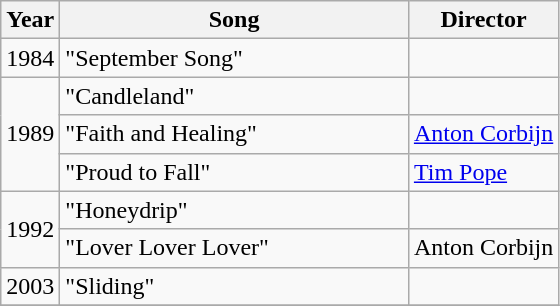<table class="wikitable">
<tr>
<th>Year</th>
<th width="225">Song</th>
<th>Director</th>
</tr>
<tr>
<td>1984</td>
<td>"September Song"</td>
<td></td>
</tr>
<tr>
<td rowspan="3">1989</td>
<td>"Candleland"</td>
<td></td>
</tr>
<tr>
<td>"Faith and Healing"</td>
<td><a href='#'>Anton Corbijn</a></td>
</tr>
<tr>
<td>"Proud to Fall"</td>
<td><a href='#'>Tim Pope</a></td>
</tr>
<tr>
<td rowspan="2">1992</td>
<td>"Honeydrip"</td>
<td></td>
</tr>
<tr>
<td>"Lover Lover Lover"</td>
<td>Anton Corbijn</td>
</tr>
<tr>
<td>2003</td>
<td>"Sliding"</td>
<td></td>
</tr>
<tr>
</tr>
</table>
